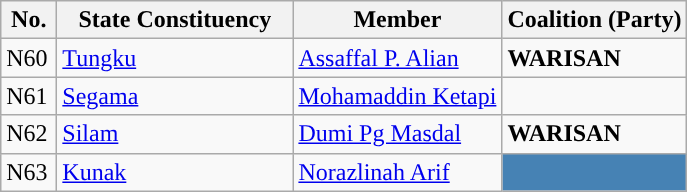<table class="wikitable sortable">
<tr>
<th width="30">No.</th>
<th width="150">State Constituency</th>
<th>Member</th>
<th>Coalition (Party)</th>
</tr>
<tr>
<td>N60</td>
<td><a href='#'>Tungku</a></td>
<td><a href='#'>Assaffal P. Alian</a></td>
<td><strong>WARISAN</strong></td>
</tr>
<tr>
<td>N61</td>
<td><a href='#'>Segama</a></td>
<td><a href='#'>Mohamaddin Ketapi</a></td>
<td></td>
</tr>
<tr>
<td>N62</td>
<td><a href='#'>Silam</a></td>
<td><a href='#'>Dumi Pg Masdal</a></td>
<td><strong>WARISAN</strong></td>
</tr>
<tr>
<td>N63</td>
<td><a href='#'>Kunak</a></td>
<td><a href='#'>Norazlinah Arif</a></td>
<td style="background-color: #4682B4;"></td>
</tr>
</table>
